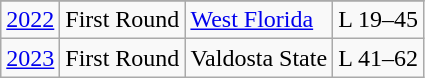<table class="wikitable">
<tr>
</tr>
<tr>
<td><a href='#'>2022</a></td>
<td>First Round</td>
<td><a href='#'>West Florida</a></td>
<td>L 19–45</td>
</tr>
<tr>
<td><a href='#'>2023</a></td>
<td>First Round</td>
<td>Valdosta State</td>
<td>L 41–62</td>
</tr>
</table>
